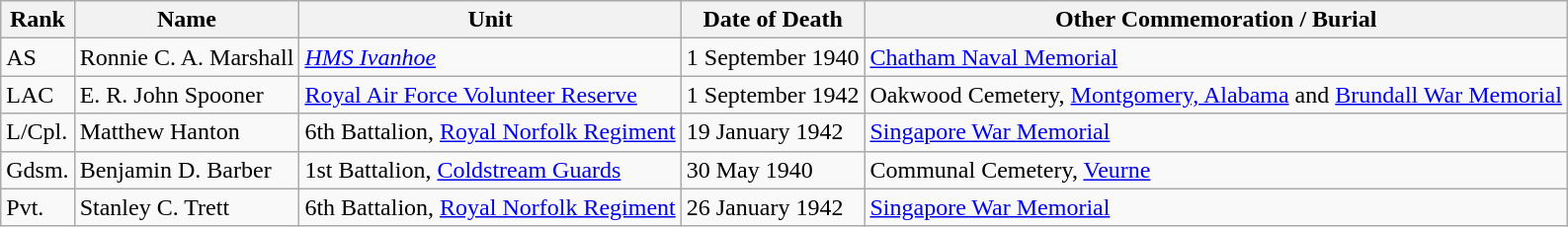<table class="wikitable">
<tr>
<th>Rank</th>
<th>Name</th>
<th>Unit</th>
<th>Date of Death</th>
<th>Other Commemoration / Burial</th>
</tr>
<tr>
<td>AS</td>
<td>Ronnie C. A. Marshall</td>
<td><a href='#'><em>HMS Ivanhoe</em></a></td>
<td>1 September 1940</td>
<td><a href='#'>Chatham Naval Memorial</a></td>
</tr>
<tr>
<td>LAC</td>
<td>E. R. John Spooner</td>
<td><a href='#'>Royal Air Force Volunteer Reserve</a></td>
<td>1 September 1942</td>
<td>Oakwood Cemetery, <a href='#'>Montgomery, Alabama</a> and <a href='#'>Brundall War Memorial</a></td>
</tr>
<tr>
<td>L/Cpl.</td>
<td>Matthew Hanton</td>
<td>6th Battalion, <a href='#'>Royal Norfolk Regiment</a></td>
<td>19 January 1942</td>
<td><a href='#'>Singapore War Memorial</a></td>
</tr>
<tr>
<td>Gdsm.</td>
<td>Benjamin D. Barber</td>
<td>1st Battalion, <a href='#'>Coldstream Guards</a></td>
<td>30 May 1940</td>
<td>Communal Cemetery, <a href='#'>Veurne</a></td>
</tr>
<tr>
<td>Pvt.</td>
<td>Stanley C. Trett</td>
<td>6th Battalion, <a href='#'>Royal Norfolk Regiment</a></td>
<td>26 January 1942</td>
<td><a href='#'>Singapore War Memorial</a></td>
</tr>
</table>
